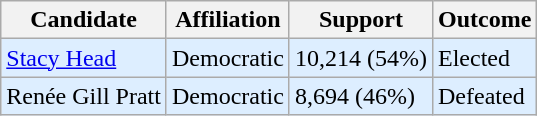<table class="wikitable">
<tr>
<th>Candidate</th>
<th>Affiliation</th>
<th>Support</th>
<th>Outcome</th>
</tr>
<tr>
<td bgcolor=#DDEEFF><a href='#'>Stacy Head</a></td>
<td bgcolor=#DDEEFF>Democratic</td>
<td bgcolor=#DDEEFF>10,214 (54%)</td>
<td bgcolor=#DDEEFF>Elected</td>
</tr>
<tr>
<td bgcolor=#DDEEFF>Renée Gill Pratt</td>
<td bgcolor=#DDEEFF>Democratic</td>
<td bgcolor=#DDEEFF>8,694 (46%)</td>
<td bgcolor=#DDEEFF>Defeated</td>
</tr>
</table>
